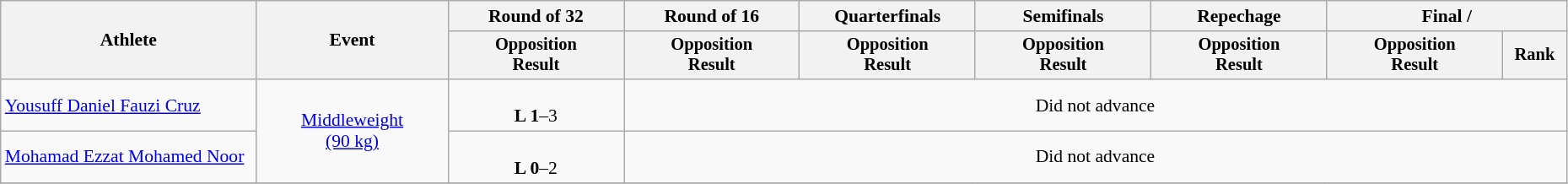<table class="wikitable" width=98% style="text-align:center; font-size:90%">
<tr>
<th width="16%" rowspan="2">Athlete</th>
<th width="12%" rowspan="2">Event</th>
<th width="11%">Round of 32</th>
<th width="11%">Round of 16</th>
<th width="11%">Quarterfinals</th>
<th width="11%">Semifinals</th>
<th width="11%">Repechage</th>
<th colspan=2>Final / </th>
</tr>
<tr style="font-size:95%">
<th>Opposition<br>Result</th>
<th>Opposition<br>Result</th>
<th>Opposition<br>Result</th>
<th>Opposition<br>Result</th>
<th>Opposition<br>Result</th>
<th width="11%">Opposition<br>Result</th>
<th width="4%">Rank</th>
</tr>
<tr>
<td align=left><a href='#'>Yousuff Daniel Fauzi Cruz</a></td>
<td rowspan="2"><a href='#'>Middleweight <br>(90 kg)</a></td>
<td><br><strong>L 1</strong>–3</td>
<td colspan="6">Did not advance</td>
</tr>
<tr>
<td align=left><a href='#'>Mohamad Ezzat Mohamed Noor</a></td>
<td><br><strong>L 0</strong>–2</td>
<td colspan="6">Did not advance</td>
</tr>
<tr>
</tr>
</table>
